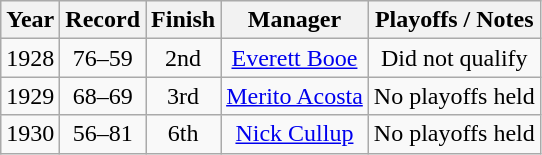<table class="wikitable">
<tr style="background: #F2F2F2;">
<th>Year</th>
<th>Record</th>
<th>Finish</th>
<th>Manager</th>
<th>Playoffs / Notes</th>
</tr>
<tr align=center>
<td>1928</td>
<td>76–59</td>
<td>2nd</td>
<td><a href='#'>Everett Booe</a></td>
<td>Did not qualify</td>
</tr>
<tr align=center>
<td>1929</td>
<td>68–69</td>
<td>3rd</td>
<td><a href='#'>Merito Acosta</a></td>
<td>No playoffs held</td>
</tr>
<tr align=center>
<td>1930</td>
<td>56–81</td>
<td>6th</td>
<td><a href='#'>Nick Cullup</a></td>
<td>No playoffs held</td>
</tr>
</table>
